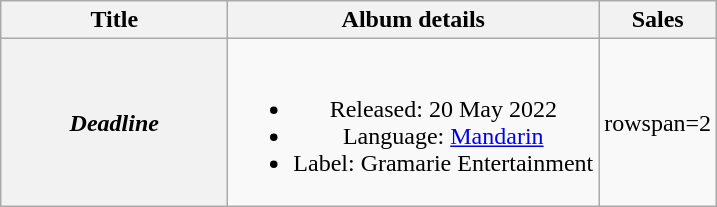<table class="wikitable plainrowheaders" style="text-align:center;">
<tr>
<th scope="col" style="width:9em;">Title</th>
<th scope="col">Album details</th>
<th>Sales</th>
</tr>
<tr>
<th scope="row"><em>Deadline</em></th>
<td><br><ul><li>Released: 20 May 2022</li><li>Language: <a href='#'>Mandarin</a></li><li>Label: Gramarie Entertainment</li></ul></td>
<td>rowspan=2 </td>
</tr>
</table>
